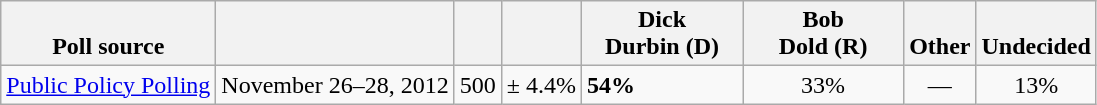<table class="wikitable">
<tr valign= bottom>
<th>Poll source</th>
<th></th>
<th></th>
<th></th>
<th style="width:100px;">Dick<br>Durbin (D)</th>
<th style="width:100px;">Bob<br>Dold (R)</th>
<th>Other</th>
<th>Undecided</th>
</tr>
<tr>
<td><a href='#'>Public Policy Polling</a></td>
<td align=center>November 26–28, 2012</td>
<td align=center>500</td>
<td align=center>± 4.4%</td>
<td><strong>54%</strong></td>
<td align=center>33%</td>
<td align=center>—</td>
<td align=center>13%</td>
</tr>
</table>
